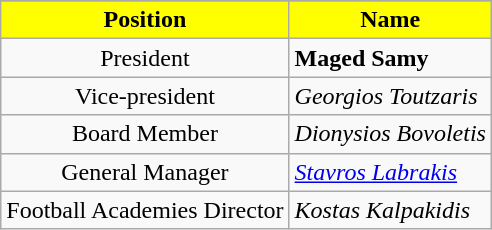<table class="wikitable" style="text-align: center;">
<tr>
</tr>
<tr style="color:black;">
<th style="color:black; background:yellow;">Position</th>
<th style="color:black; background:yellow;">Name</th>
</tr>
<tr>
<td>President</td>
<td style="text-align:left;"> <strong>Maged Samy</strong></td>
</tr>
<tr>
<td>Vice-president</td>
<td style="text-align:left;"> <em>Georgios Toutzaris</em></td>
</tr>
<tr>
<td>Board Member</td>
<td style="text-align:left;"> <em>Dionysios Bovoletis</em></td>
</tr>
<tr>
<td>General Manager</td>
<td style="text-align:left;"> <em><a href='#'>Stavros Labrakis</a></em></td>
</tr>
<tr>
<td>Football Academies Director</td>
<td style="text-align:left;"> <em>Kostas Kalpakidis</em></td>
</tr>
</table>
